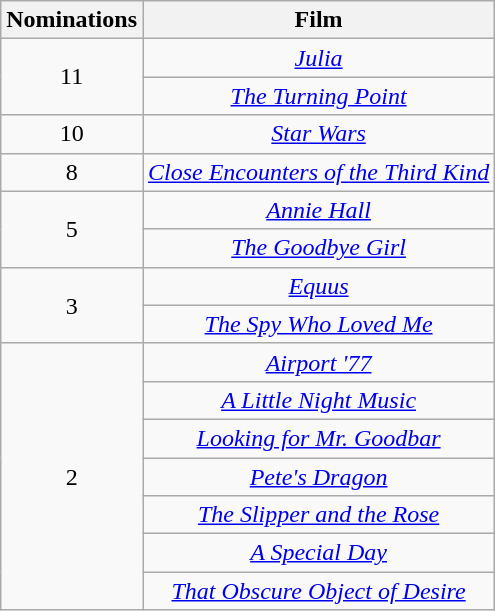<table class="wikitable plainrowheaders" style="text-align: center;">
<tr>
<th scope="col" style="width:55px;">Nominations</th>
<th scope="col" style="text-align:center;">Film</th>
</tr>
<tr>
<td rowspan="2" scope="rowgroup" style="text-align:center">11</td>
<td><em><a href='#'>Julia</a></em></td>
</tr>
<tr>
<td><em><a href='#'>The Turning Point</a></em></td>
</tr>
<tr>
<td scope="row" style="text-align:center">10</td>
<td><em><a href='#'>Star Wars</a></em></td>
</tr>
<tr>
<td scope="row" style="text-align:center">8</td>
<td><em><a href='#'>Close Encounters of the Third Kind</a></em></td>
</tr>
<tr>
<td rowspan=2 scope="rowgroup" style="text-align:center">5</td>
<td><em><a href='#'>Annie Hall</a></em></td>
</tr>
<tr>
<td><em><a href='#'>The Goodbye Girl</a></em></td>
</tr>
<tr>
<td rowspan=2 scope="rowgroup" style="text-align:center">3</td>
<td><em><a href='#'>Equus</a></em></td>
</tr>
<tr>
<td><em><a href='#'>The Spy Who Loved Me</a></em></td>
</tr>
<tr>
<td rowspan=7 scope="rowgroup" style="text-align:center">2</td>
<td><em><a href='#'>Airport '77</a></em></td>
</tr>
<tr>
<td><em><a href='#'>A Little Night Music</a></em></td>
</tr>
<tr>
<td><em><a href='#'>Looking for Mr. Goodbar</a></em></td>
</tr>
<tr>
<td><em><a href='#'>Pete's Dragon</a></em></td>
</tr>
<tr>
<td><em><a href='#'>The Slipper and the Rose</a></em></td>
</tr>
<tr>
<td><em><a href='#'>A Special Day</a></em></td>
</tr>
<tr>
<td><em><a href='#'>That Obscure Object of Desire</a></em></td>
</tr>
</table>
